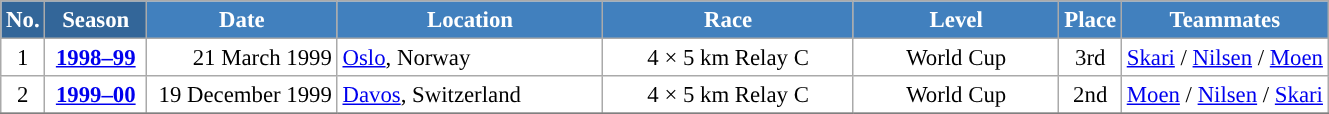<table class="wikitable sortable" style="font-size:95%; text-align:center; border:grey solid 1px; border-collapse:collapse; background:#ffffff;">
<tr style="background:#efefef;">
<th style="background-color:#369; color:white;">No.</th>
<th style="background-color:#369; color:white;">Season</th>
<th style="background-color:#4180be; color:white; width:120px;">Date</th>
<th style="background-color:#4180be; color:white; width:170px;">Location</th>
<th style="background-color:#4180be; color:white; width:160px;">Race</th>
<th style="background-color:#4180be; color:white; width:130px;">Level</th>
<th style="background-color:#4180be; color:white;">Place</th>
<th style="background-color:#4180be; color:white;">Teammates</th>
</tr>
<tr>
<td align=center>1</td>
<td rowspan=1 align=center><strong> <a href='#'>1998–99</a> </strong></td>
<td align=right>21 March 1999</td>
<td align=left> <a href='#'>Oslo</a>, Norway</td>
<td>4 × 5 km Relay C</td>
<td>World Cup</td>
<td>3rd</td>
<td><a href='#'>Skari</a> / <a href='#'>Nilsen</a> / <a href='#'>Moen</a></td>
</tr>
<tr>
<td align=center>2</td>
<td rowspan=1 align=center><strong> <a href='#'>1999–00</a> </strong></td>
<td align=right>19 December 1999</td>
<td align=left> <a href='#'>Davos</a>, Switzerland</td>
<td>4 × 5 km Relay C</td>
<td>World Cup</td>
<td>2nd</td>
<td><a href='#'>Moen</a> / <a href='#'>Nilsen</a> / <a href='#'>Skari</a></td>
</tr>
<tr>
</tr>
</table>
